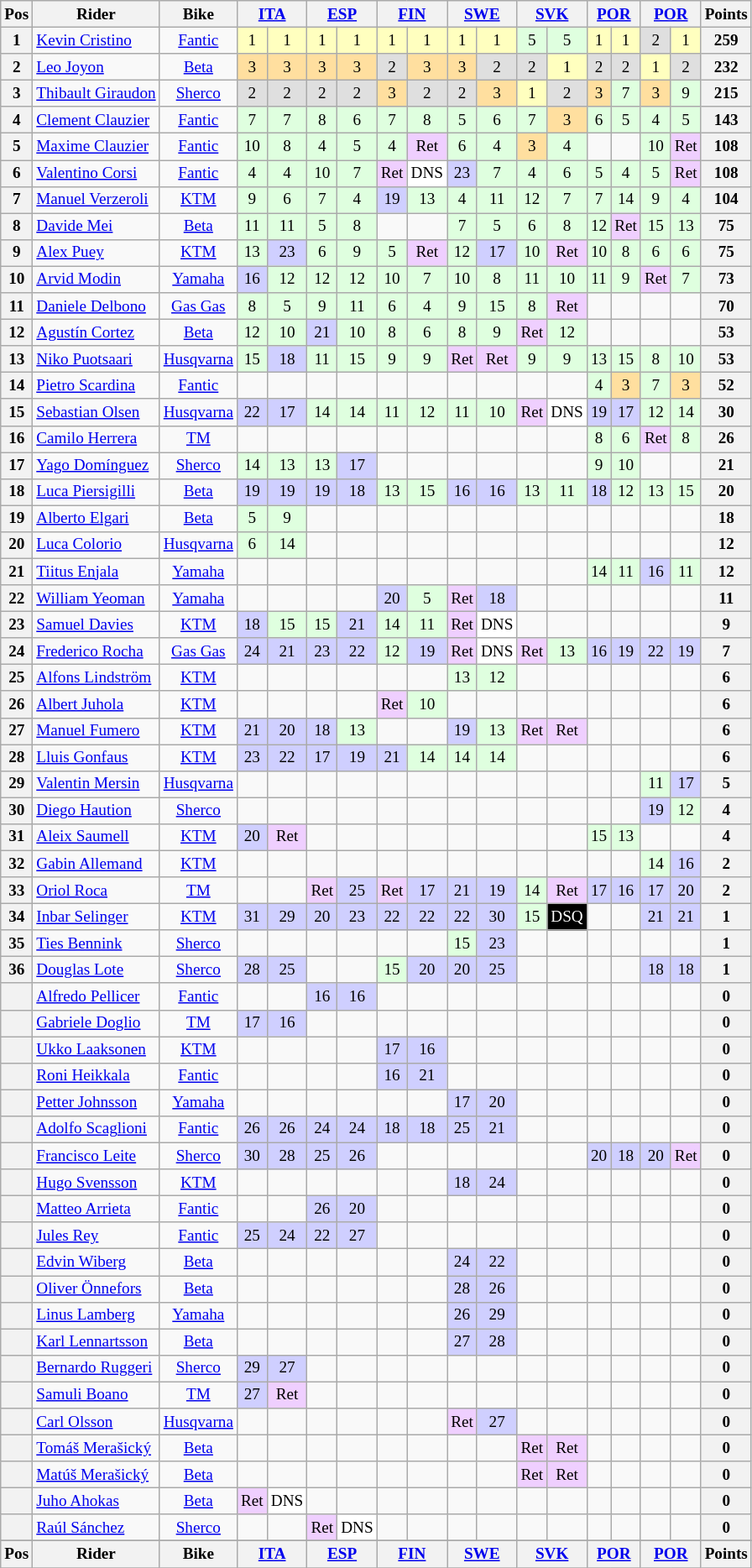<table class="wikitable" style="font-size: 80%; text-align:center">
<tr valign="top">
<th valign="middle">Pos</th>
<th valign="middle">Rider</th>
<th valign="middle">Bike</th>
<th colspan=2><a href='#'>ITA</a><br></th>
<th colspan=2><a href='#'>ESP</a><br></th>
<th colspan=2><a href='#'>FIN</a><br></th>
<th colspan=2><a href='#'>SWE</a><br></th>
<th colspan=2><a href='#'>SVK</a><br></th>
<th colspan=2><a href='#'>POR</a><br></th>
<th colspan=2><a href='#'>POR</a><br></th>
<th valign="middle">Points</th>
</tr>
<tr>
<th>1</th>
<td align=left> <a href='#'>Kevin Cristino</a></td>
<td><a href='#'>Fantic</a></td>
<td style="background:#ffffbf;">1</td>
<td style="background:#ffffbf;">1</td>
<td style="background:#ffffbf;">1</td>
<td style="background:#ffffbf;">1</td>
<td style="background:#ffffbf;">1</td>
<td style="background:#ffffbf;">1</td>
<td style="background:#ffffbf;">1</td>
<td style="background:#ffffbf;">1</td>
<td style="background:#dfffdf;">5</td>
<td style="background:#dfffdf;">5</td>
<td style="background:#ffffbf;">1</td>
<td style="background:#ffffbf;">1</td>
<td style="background:#dfdfdf;">2</td>
<td style="background:#ffffbf;">1</td>
<th>259</th>
</tr>
<tr>
<th>2</th>
<td align=left> <a href='#'>Leo Joyon</a></td>
<td><a href='#'>Beta</a></td>
<td style="background:#ffdf9f;">3</td>
<td style="background:#ffdf9f;">3</td>
<td style="background:#ffdf9f;">3</td>
<td style="background:#ffdf9f;">3</td>
<td style="background:#dfdfdf;">2</td>
<td style="background:#ffdf9f;">3</td>
<td style="background:#ffdf9f;">3</td>
<td style="background:#dfdfdf;">2</td>
<td style="background:#dfdfdf;">2</td>
<td style="background:#ffffbf;">1</td>
<td style="background:#dfdfdf;">2</td>
<td style="background:#dfdfdf;">2</td>
<td style="background:#ffffbf;">1</td>
<td style="background:#dfdfdf;">2</td>
<th>232</th>
</tr>
<tr>
<th>3</th>
<td align=left> <a href='#'>Thibault Giraudon</a></td>
<td><a href='#'>Sherco</a></td>
<td style="background:#dfdfdf;">2</td>
<td style="background:#dfdfdf;">2</td>
<td style="background:#dfdfdf;">2</td>
<td style="background:#dfdfdf;">2</td>
<td style="background:#ffdf9f;">3</td>
<td style="background:#dfdfdf;">2</td>
<td style="background:#dfdfdf;">2</td>
<td style="background:#ffdf9f;">3</td>
<td style="background:#ffffbf;">1</td>
<td style="background:#dfdfdf;">2</td>
<td style="background:#ffdf9f;">3</td>
<td style="background:#dfffdf;">7</td>
<td style="background:#ffdf9f;">3</td>
<td style="background:#dfffdf;">9</td>
<th>215</th>
</tr>
<tr>
<th>4</th>
<td align=left> <a href='#'>Clement Clauzier</a></td>
<td><a href='#'>Fantic</a></td>
<td style="background:#dfffdf;">7</td>
<td style="background:#dfffdf;">7</td>
<td style="background:#dfffdf;">8</td>
<td style="background:#dfffdf;">6</td>
<td style="background:#dfffdf;">7</td>
<td style="background:#dfffdf;">8</td>
<td style="background:#dfffdf;">5</td>
<td style="background:#dfffdf;">6</td>
<td style="background:#dfffdf;">7</td>
<td style="background:#ffdf9f;">3</td>
<td style="background:#dfffdf;">6</td>
<td style="background:#dfffdf;">5</td>
<td style="background:#dfffdf;">4</td>
<td style="background:#dfffdf;">5</td>
<th>143</th>
</tr>
<tr>
<th>5</th>
<td align=left> <a href='#'>Maxime Clauzier</a></td>
<td><a href='#'>Fantic</a></td>
<td style="background:#dfffdf;">10</td>
<td style="background:#dfffdf;">8</td>
<td style="background:#dfffdf;">4</td>
<td style="background:#dfffdf;">5</td>
<td style="background:#dfffdf;">4</td>
<td style="background:#efcfff;">Ret</td>
<td style="background:#dfffdf;">6</td>
<td style="background:#dfffdf;">4</td>
<td style="background:#ffdf9f;">3</td>
<td style="background:#dfffdf;">4</td>
<td></td>
<td></td>
<td style="background:#dfffdf;">10</td>
<td style="background:#efcfff;">Ret</td>
<th>108</th>
</tr>
<tr>
<th>6</th>
<td align=left> <a href='#'>Valentino Corsi</a></td>
<td><a href='#'>Fantic</a></td>
<td style="background:#dfffdf;">4</td>
<td style="background:#dfffdf;">4</td>
<td style="background:#dfffdf;">10</td>
<td style="background:#dfffdf;">7</td>
<td style="background:#efcfff;">Ret</td>
<td style="background:#ffffff;">DNS</td>
<td style="background:#cfcfff;">23</td>
<td style="background:#dfffdf;">7</td>
<td style="background:#dfffdf;">4</td>
<td style="background:#dfffdf;">6</td>
<td style="background:#dfffdf;">5</td>
<td style="background:#dfffdf;">4</td>
<td style="background:#dfffdf;">5</td>
<td style="background:#efcfff;">Ret</td>
<th>108</th>
</tr>
<tr>
<th>7</th>
<td align=left> <a href='#'>Manuel Verzeroli</a></td>
<td><a href='#'>KTM</a></td>
<td style="background:#dfffdf;">9</td>
<td style="background:#dfffdf;">6</td>
<td style="background:#dfffdf;">7</td>
<td style="background:#dfffdf;">4</td>
<td style="background:#cfcfff;">19</td>
<td style="background:#dfffdf;">13</td>
<td style="background:#dfffdf;">4</td>
<td style="background:#dfffdf;">11</td>
<td style="background:#dfffdf;">12</td>
<td style="background:#dfffdf;">7</td>
<td style="background:#dfffdf;">7</td>
<td style="background:#dfffdf;">14</td>
<td style="background:#dfffdf;">9</td>
<td style="background:#dfffdf;">4</td>
<th>104</th>
</tr>
<tr>
<th>8</th>
<td align=left> <a href='#'>Davide Mei</a></td>
<td><a href='#'>Beta</a></td>
<td style="background:#dfffdf;">11</td>
<td style="background:#dfffdf;">11</td>
<td style="background:#dfffdf;">5</td>
<td style="background:#dfffdf;">8</td>
<td></td>
<td></td>
<td style="background:#dfffdf;">7</td>
<td style="background:#dfffdf;">5</td>
<td style="background:#dfffdf;">6</td>
<td style="background:#dfffdf;">8</td>
<td style="background:#dfffdf;">12</td>
<td style="background:#efcfff;">Ret</td>
<td style="background:#dfffdf;">15</td>
<td style="background:#dfffdf;">13</td>
<th>75</th>
</tr>
<tr>
<th>9</th>
<td align=left> <a href='#'>Alex Puey</a></td>
<td><a href='#'>KTM</a></td>
<td style="background:#dfffdf;">13</td>
<td style="background:#cfcfff;">23</td>
<td style="background:#dfffdf;">6</td>
<td style="background:#dfffdf;">9</td>
<td style="background:#dfffdf;">5</td>
<td style="background:#efcfff;">Ret</td>
<td style="background:#dfffdf;">12</td>
<td style="background:#cfcfff;">17</td>
<td style="background:#dfffdf;">10</td>
<td style="background:#efcfff;">Ret</td>
<td style="background:#dfffdf;">10</td>
<td style="background:#dfffdf;">8</td>
<td style="background:#dfffdf;">6</td>
<td style="background:#dfffdf;">6</td>
<th>75</th>
</tr>
<tr>
<th>10</th>
<td align=left> <a href='#'>Arvid Modin</a></td>
<td><a href='#'>Yamaha</a></td>
<td style="background:#cfcfff;">16</td>
<td style="background:#dfffdf;">12</td>
<td style="background:#dfffdf;">12</td>
<td style="background:#dfffdf;">12</td>
<td style="background:#dfffdf;">10</td>
<td style="background:#dfffdf;">7</td>
<td style="background:#dfffdf;">10</td>
<td style="background:#dfffdf;">8</td>
<td style="background:#dfffdf;">11</td>
<td style="background:#dfffdf;">10</td>
<td style="background:#dfffdf;">11</td>
<td style="background:#dfffdf;">9</td>
<td style="background:#efcfff;">Ret</td>
<td style="background:#dfffdf;">7</td>
<th>73</th>
</tr>
<tr>
<th>11</th>
<td align=left> <a href='#'>Daniele Delbono</a></td>
<td><a href='#'>Gas Gas</a></td>
<td style="background:#dfffdf;">8</td>
<td style="background:#dfffdf;">5</td>
<td style="background:#dfffdf;">9</td>
<td style="background:#dfffdf;">11</td>
<td style="background:#dfffdf;">6</td>
<td style="background:#dfffdf;">4</td>
<td style="background:#dfffdf;">9</td>
<td style="background:#dfffdf;">15</td>
<td style="background:#dfffdf;">8</td>
<td style="background:#efcfff;">Ret</td>
<td></td>
<td></td>
<td></td>
<td></td>
<th>70</th>
</tr>
<tr>
<th>12</th>
<td align=left> <a href='#'>Agustín Cortez</a></td>
<td><a href='#'>Beta</a></td>
<td style="background:#dfffdf;">12</td>
<td style="background:#dfffdf;">10</td>
<td style="background:#cfcfff;">21</td>
<td style="background:#dfffdf;">10</td>
<td style="background:#dfffdf;">8</td>
<td style="background:#dfffdf;">6</td>
<td style="background:#dfffdf;">8</td>
<td style="background:#dfffdf;">9</td>
<td style="background:#efcfff;">Ret</td>
<td style="background:#dfffdf;">12</td>
<td></td>
<td></td>
<td></td>
<td></td>
<th>53</th>
</tr>
<tr>
<th>13</th>
<td align=left> <a href='#'>Niko Puotsaari</a></td>
<td><a href='#'>Husqvarna</a></td>
<td style="background:#dfffdf;">15</td>
<td style="background:#cfcfff;">18</td>
<td style="background:#dfffdf;">11</td>
<td style="background:#dfffdf;">15</td>
<td style="background:#dfffdf;">9</td>
<td style="background:#dfffdf;">9</td>
<td style="background:#efcfff;">Ret</td>
<td style="background:#efcfff;">Ret</td>
<td style="background:#dfffdf;">9</td>
<td style="background:#dfffdf;">9</td>
<td style="background:#dfffdf;">13</td>
<td style="background:#dfffdf;">15</td>
<td style="background:#dfffdf;">8</td>
<td style="background:#dfffdf;">10</td>
<th>53</th>
</tr>
<tr>
<th>14</th>
<td align=left> <a href='#'>Pietro Scardina</a></td>
<td><a href='#'>Fantic</a></td>
<td></td>
<td></td>
<td></td>
<td></td>
<td></td>
<td></td>
<td></td>
<td></td>
<td></td>
<td></td>
<td style="background:#dfffdf;">4</td>
<td style="background:#ffdf9f;">3</td>
<td style="background:#dfffdf;">7</td>
<td style="background:#ffdf9f;">3</td>
<th>52</th>
</tr>
<tr>
<th>15</th>
<td align=left> <a href='#'>Sebastian Olsen</a></td>
<td><a href='#'>Husqvarna</a></td>
<td style="background:#cfcfff;">22</td>
<td style="background:#cfcfff;">17</td>
<td style="background:#dfffdf;">14</td>
<td style="background:#dfffdf;">14</td>
<td style="background:#dfffdf;">11</td>
<td style="background:#dfffdf;">12</td>
<td style="background:#dfffdf;">11</td>
<td style="background:#dfffdf;">10</td>
<td style="background:#efcfff;">Ret</td>
<td style="background:#ffffff;">DNS</td>
<td style="background:#cfcfff;">19</td>
<td style="background:#cfcfff;">17</td>
<td style="background:#dfffdf;">12</td>
<td style="background:#dfffdf;">14</td>
<th>30</th>
</tr>
<tr>
<th>16</th>
<td align=left> <a href='#'>Camilo Herrera</a></td>
<td><a href='#'>TM</a></td>
<td></td>
<td></td>
<td></td>
<td></td>
<td></td>
<td></td>
<td></td>
<td></td>
<td></td>
<td></td>
<td style="background:#dfffdf;">8</td>
<td style="background:#dfffdf;">6</td>
<td style="background:#efcfff;">Ret</td>
<td style="background:#dfffdf;">8</td>
<th>26</th>
</tr>
<tr>
<th>17</th>
<td align=left> <a href='#'>Yago Domínguez</a></td>
<td><a href='#'>Sherco</a></td>
<td style="background:#dfffdf;">14</td>
<td style="background:#dfffdf;">13</td>
<td style="background:#dfffdf;">13</td>
<td style="background:#cfcfff;">17</td>
<td></td>
<td></td>
<td></td>
<td></td>
<td></td>
<td></td>
<td style="background:#dfffdf;">9</td>
<td style="background:#dfffdf;">10</td>
<td></td>
<td></td>
<th>21</th>
</tr>
<tr>
<th>18</th>
<td align=left> <a href='#'>Luca Piersigilli</a></td>
<td><a href='#'>Beta</a></td>
<td style="background:#cfcfff;">19</td>
<td style="background:#cfcfff;">19</td>
<td style="background:#cfcfff;">19</td>
<td style="background:#cfcfff;">18</td>
<td style="background:#dfffdf;">13</td>
<td style="background:#dfffdf;">15</td>
<td style="background:#cfcfff;">16</td>
<td style="background:#cfcfff;">16</td>
<td style="background:#dfffdf;">13</td>
<td style="background:#dfffdf;">11</td>
<td style="background:#cfcfff;">18</td>
<td style="background:#dfffdf;">12</td>
<td style="background:#dfffdf;">13</td>
<td style="background:#dfffdf;">15</td>
<th>20</th>
</tr>
<tr>
<th>19</th>
<td align=left> <a href='#'>Alberto Elgari</a></td>
<td><a href='#'>Beta</a></td>
<td style="background:#dfffdf;">5</td>
<td style="background:#dfffdf;">9</td>
<td></td>
<td></td>
<td></td>
<td></td>
<td></td>
<td></td>
<td></td>
<td></td>
<td></td>
<td></td>
<td></td>
<td></td>
<th>18</th>
</tr>
<tr>
<th>20</th>
<td align=left> <a href='#'>Luca Colorio</a></td>
<td><a href='#'>Husqvarna</a></td>
<td style="background:#dfffdf;">6</td>
<td style="background:#dfffdf;">14</td>
<td></td>
<td></td>
<td></td>
<td></td>
<td></td>
<td></td>
<td></td>
<td></td>
<td></td>
<td></td>
<td></td>
<td></td>
<th>12</th>
</tr>
<tr>
<th>21</th>
<td align=left> <a href='#'>Tiitus Enjala</a></td>
<td><a href='#'>Yamaha</a></td>
<td></td>
<td></td>
<td></td>
<td></td>
<td></td>
<td></td>
<td></td>
<td></td>
<td></td>
<td></td>
<td style="background:#dfffdf;">14</td>
<td style="background:#dfffdf;">11</td>
<td style="background:#cfcfff;">16</td>
<td style="background:#dfffdf;">11</td>
<th>12</th>
</tr>
<tr>
<th>22</th>
<td align=left> <a href='#'>William Yeoman</a></td>
<td><a href='#'>Yamaha</a></td>
<td></td>
<td></td>
<td></td>
<td></td>
<td style="background:#cfcfff;">20</td>
<td style="background:#dfffdf;">5</td>
<td style="background:#efcfff;">Ret</td>
<td style="background:#cfcfff;">18</td>
<td></td>
<td></td>
<td></td>
<td></td>
<td></td>
<td></td>
<th>11</th>
</tr>
<tr>
<th>23</th>
<td align=left> <a href='#'>Samuel Davies</a></td>
<td><a href='#'>KTM</a></td>
<td style="background:#cfcfff;">18</td>
<td style="background:#dfffdf;">15</td>
<td style="background:#dfffdf;">15</td>
<td style="background:#cfcfff;">21</td>
<td style="background:#dfffdf;">14</td>
<td style="background:#dfffdf;">11</td>
<td style="background:#efcfff;">Ret</td>
<td style="background:#ffffff;">DNS</td>
<td></td>
<td></td>
<td></td>
<td></td>
<td></td>
<td></td>
<th>9</th>
</tr>
<tr>
<th>24</th>
<td align=left> <a href='#'>Frederico Rocha</a></td>
<td><a href='#'>Gas Gas</a></td>
<td style="background:#cfcfff;">24</td>
<td style="background:#cfcfff;">21</td>
<td style="background:#cfcfff;">23</td>
<td style="background:#cfcfff;">22</td>
<td style="background:#dfffdf;">12</td>
<td style="background:#cfcfff;">19</td>
<td style="background:#efcfff;">Ret</td>
<td style="background:#ffffff;">DNS</td>
<td style="background:#efcfff;">Ret</td>
<td style="background:#dfffdf;">13</td>
<td style="background:#cfcfff;">16</td>
<td style="background:#cfcfff;">19</td>
<td style="background:#cfcfff;">22</td>
<td style="background:#cfcfff;">19</td>
<th>7</th>
</tr>
<tr>
<th>25</th>
<td align=left> <a href='#'>Alfons Lindström</a></td>
<td><a href='#'>KTM</a></td>
<td></td>
<td></td>
<td></td>
<td></td>
<td></td>
<td></td>
<td style="background:#dfffdf;">13</td>
<td style="background:#dfffdf;">12</td>
<td></td>
<td></td>
<td></td>
<td></td>
<td></td>
<td></td>
<th>6</th>
</tr>
<tr>
<th>26</th>
<td align=left> <a href='#'>Albert Juhola</a></td>
<td><a href='#'>KTM</a></td>
<td></td>
<td></td>
<td></td>
<td></td>
<td style="background:#efcfff;">Ret</td>
<td style="background:#dfffdf;">10</td>
<td></td>
<td></td>
<td></td>
<td></td>
<td></td>
<td></td>
<td></td>
<td></td>
<th>6</th>
</tr>
<tr>
<th>27</th>
<td align=left> <a href='#'>Manuel Fumero</a></td>
<td><a href='#'>KTM</a></td>
<td style="background:#cfcfff;">21</td>
<td style="background:#cfcfff;">20</td>
<td style="background:#cfcfff;">18</td>
<td style="background:#dfffdf;">13</td>
<td></td>
<td></td>
<td style="background:#cfcfff;">19</td>
<td style="background:#dfffdf;">13</td>
<td style="background:#efcfff;">Ret</td>
<td style="background:#efcfff;">Ret</td>
<td></td>
<td></td>
<td></td>
<td></td>
<th>6</th>
</tr>
<tr>
<th>28</th>
<td align=left> <a href='#'>Lluis Gonfaus</a></td>
<td><a href='#'>KTM</a></td>
<td style="background:#cfcfff;">23</td>
<td style="background:#cfcfff;">22</td>
<td style="background:#cfcfff;">17</td>
<td style="background:#cfcfff;">19</td>
<td style="background:#cfcfff;">21</td>
<td style="background:#dfffdf;">14</td>
<td style="background:#dfffdf;">14</td>
<td style="background:#dfffdf;">14</td>
<td></td>
<td></td>
<td></td>
<td></td>
<td></td>
<td></td>
<th>6</th>
</tr>
<tr>
<th>29</th>
<td align=left> <a href='#'>Valentin Mersin</a></td>
<td><a href='#'>Husqvarna</a></td>
<td></td>
<td></td>
<td></td>
<td></td>
<td></td>
<td></td>
<td></td>
<td></td>
<td></td>
<td></td>
<td></td>
<td></td>
<td style="background:#dfffdf;">11</td>
<td style="background:#cfcfff;">17</td>
<th>5</th>
</tr>
<tr>
<th>30</th>
<td align=left> <a href='#'>Diego Haution</a></td>
<td><a href='#'>Sherco</a></td>
<td></td>
<td></td>
<td></td>
<td></td>
<td></td>
<td></td>
<td></td>
<td></td>
<td></td>
<td></td>
<td></td>
<td></td>
<td style="background:#cfcfff;">19</td>
<td style="background:#dfffdf;">12</td>
<th>4</th>
</tr>
<tr>
<th>31</th>
<td align=left> <a href='#'>Aleix Saumell</a></td>
<td><a href='#'>KTM</a></td>
<td style="background:#cfcfff;">20</td>
<td style="background:#efcfff;">Ret</td>
<td></td>
<td></td>
<td></td>
<td></td>
<td></td>
<td></td>
<td></td>
<td></td>
<td style="background:#dfffdf;">15</td>
<td style="background:#dfffdf;">13</td>
<td></td>
<td></td>
<th>4</th>
</tr>
<tr>
<th>32</th>
<td align=left> <a href='#'>Gabin Allemand</a></td>
<td><a href='#'>KTM</a></td>
<td></td>
<td></td>
<td></td>
<td></td>
<td></td>
<td></td>
<td></td>
<td></td>
<td></td>
<td></td>
<td></td>
<td></td>
<td style="background:#dfffdf;">14</td>
<td style="background:#cfcfff;">16</td>
<th>2</th>
</tr>
<tr>
<th>33</th>
<td align=left> <a href='#'>Oriol Roca</a></td>
<td><a href='#'>TM</a></td>
<td></td>
<td></td>
<td style="background:#efcfff;">Ret</td>
<td style="background:#cfcfff;">25</td>
<td style="background:#efcfff;">Ret</td>
<td style="background:#cfcfff;">17</td>
<td style="background:#cfcfff;">21</td>
<td style="background:#cfcfff;">19</td>
<td style="background:#dfffdf;">14</td>
<td style="background:#efcfff;">Ret</td>
<td style="background:#cfcfff;">17</td>
<td style="background:#cfcfff;">16</td>
<td style="background:#cfcfff;">17</td>
<td style="background:#cfcfff;">20</td>
<th>2</th>
</tr>
<tr>
<th>34</th>
<td align=left> <a href='#'>Inbar Selinger</a></td>
<td><a href='#'>KTM</a></td>
<td style="background:#cfcfff;">31</td>
<td style="background:#cfcfff;">29</td>
<td style="background:#cfcfff;">20</td>
<td style="background:#cfcfff;">23</td>
<td style="background:#cfcfff;">22</td>
<td style="background:#cfcfff;">22</td>
<td style="background:#cfcfff;">22</td>
<td style="background:#cfcfff;">30</td>
<td style="background:#dfffdf;">15</td>
<td style="background-color:#000000;color:white">DSQ</td>
<td></td>
<td></td>
<td style="background:#cfcfff;">21</td>
<td style="background:#cfcfff;">21</td>
<th>1</th>
</tr>
<tr>
<th>35</th>
<td align=left> <a href='#'>Ties Bennink</a></td>
<td><a href='#'>Sherco</a></td>
<td></td>
<td></td>
<td></td>
<td></td>
<td></td>
<td></td>
<td style="background:#dfffdf;">15</td>
<td style="background:#cfcfff;">23</td>
<td></td>
<td></td>
<td></td>
<td></td>
<td></td>
<td></td>
<th>1</th>
</tr>
<tr>
<th>36</th>
<td align=left> <a href='#'>Douglas Lote</a></td>
<td><a href='#'>Sherco</a></td>
<td style="background:#cfcfff;">28</td>
<td style="background:#cfcfff;">25</td>
<td></td>
<td></td>
<td style="background:#dfffdf;">15</td>
<td style="background:#cfcfff;">20</td>
<td style="background:#cfcfff;">20</td>
<td style="background:#cfcfff;">25</td>
<td></td>
<td></td>
<td></td>
<td></td>
<td style="background:#cfcfff;">18</td>
<td style="background:#cfcfff;">18</td>
<th>1</th>
</tr>
<tr>
<th></th>
<td align=left> <a href='#'>Alfredo Pellicer</a></td>
<td><a href='#'>Fantic</a></td>
<td></td>
<td></td>
<td style="background:#cfcfff;">16</td>
<td style="background:#cfcfff;">16</td>
<td></td>
<td></td>
<td></td>
<td></td>
<td></td>
<td></td>
<td></td>
<td></td>
<td></td>
<td></td>
<th>0</th>
</tr>
<tr>
<th></th>
<td align=left> <a href='#'>Gabriele Doglio</a></td>
<td><a href='#'>TM</a></td>
<td style="background:#cfcfff;">17</td>
<td style="background:#cfcfff;">16</td>
<td></td>
<td></td>
<td></td>
<td></td>
<td></td>
<td></td>
<td></td>
<td></td>
<td></td>
<td></td>
<td></td>
<td></td>
<th>0</th>
</tr>
<tr>
<th></th>
<td align=left> <a href='#'>Ukko Laaksonen</a></td>
<td><a href='#'>KTM</a></td>
<td></td>
<td></td>
<td></td>
<td></td>
<td style="background:#cfcfff;">17</td>
<td style="background:#cfcfff;">16</td>
<td></td>
<td></td>
<td></td>
<td></td>
<td></td>
<td></td>
<td></td>
<td></td>
<th>0</th>
</tr>
<tr>
<th></th>
<td align=left> <a href='#'>Roni Heikkala</a></td>
<td><a href='#'>Fantic</a></td>
<td></td>
<td></td>
<td></td>
<td></td>
<td style="background:#cfcfff;">16</td>
<td style="background:#cfcfff;">21</td>
<td></td>
<td></td>
<td></td>
<td></td>
<td></td>
<td></td>
<td></td>
<td></td>
<th>0</th>
</tr>
<tr>
<th></th>
<td align=left> <a href='#'>Petter Johnsson</a></td>
<td><a href='#'>Yamaha</a></td>
<td></td>
<td></td>
<td></td>
<td></td>
<td></td>
<td></td>
<td style="background:#cfcfff;">17</td>
<td style="background:#cfcfff;">20</td>
<td></td>
<td></td>
<td></td>
<td></td>
<td></td>
<td></td>
<th>0</th>
</tr>
<tr>
<th></th>
<td align=left> <a href='#'>Adolfo Scaglioni</a></td>
<td><a href='#'>Fantic</a></td>
<td style="background:#cfcfff;">26</td>
<td style="background:#cfcfff;">26</td>
<td style="background:#cfcfff;">24</td>
<td style="background:#cfcfff;">24</td>
<td style="background:#cfcfff;">18</td>
<td style="background:#cfcfff;">18</td>
<td style="background:#cfcfff;">25</td>
<td style="background:#cfcfff;">21</td>
<td></td>
<td></td>
<td></td>
<td></td>
<td></td>
<td></td>
<th>0</th>
</tr>
<tr>
<th></th>
<td align=left> <a href='#'>Francisco Leite</a></td>
<td><a href='#'>Sherco</a></td>
<td style="background:#cfcfff;">30</td>
<td style="background:#cfcfff;">28</td>
<td style="background:#cfcfff;">25</td>
<td style="background:#cfcfff;">26</td>
<td></td>
<td></td>
<td></td>
<td></td>
<td></td>
<td></td>
<td style="background:#cfcfff;">20</td>
<td style="background:#cfcfff;">18</td>
<td style="background:#cfcfff;">20</td>
<td style="background:#efcfff;">Ret</td>
<th>0</th>
</tr>
<tr>
<th></th>
<td align=left> <a href='#'>Hugo Svensson</a></td>
<td><a href='#'>KTM</a></td>
<td></td>
<td></td>
<td></td>
<td></td>
<td></td>
<td></td>
<td style="background:#cfcfff;">18</td>
<td style="background:#cfcfff;">24</td>
<td></td>
<td></td>
<td></td>
<td></td>
<td></td>
<td></td>
<th>0</th>
</tr>
<tr>
<th></th>
<td align=left> <a href='#'>Matteo Arrieta</a></td>
<td><a href='#'>Fantic</a></td>
<td></td>
<td></td>
<td style="background:#cfcfff;">26</td>
<td style="background:#cfcfff;">20</td>
<td></td>
<td></td>
<td></td>
<td></td>
<td></td>
<td></td>
<td></td>
<td></td>
<td></td>
<td></td>
<th>0</th>
</tr>
<tr>
<th></th>
<td align=left> <a href='#'>Jules Rey</a></td>
<td><a href='#'>Fantic</a></td>
<td style="background:#cfcfff;">25</td>
<td style="background:#cfcfff;">24</td>
<td style="background:#cfcfff;">22</td>
<td style="background:#cfcfff;">27</td>
<td></td>
<td></td>
<td></td>
<td></td>
<td></td>
<td></td>
<td></td>
<td></td>
<td></td>
<td></td>
<th>0</th>
</tr>
<tr>
<th></th>
<td align=left> <a href='#'>Edvin Wiberg</a></td>
<td><a href='#'>Beta</a></td>
<td></td>
<td></td>
<td></td>
<td></td>
<td></td>
<td></td>
<td style="background:#cfcfff;">24</td>
<td style="background:#cfcfff;">22</td>
<td></td>
<td></td>
<td></td>
<td></td>
<td></td>
<td></td>
<th>0</th>
</tr>
<tr>
<th></th>
<td align=left> <a href='#'>Oliver Önnefors</a></td>
<td><a href='#'>Beta</a></td>
<td></td>
<td></td>
<td></td>
<td></td>
<td></td>
<td></td>
<td style="background:#cfcfff;">28</td>
<td style="background:#cfcfff;">26</td>
<td></td>
<td></td>
<td></td>
<td></td>
<td></td>
<td></td>
<th>0</th>
</tr>
<tr>
<th></th>
<td align=left> <a href='#'>Linus Lamberg</a></td>
<td><a href='#'>Yamaha</a></td>
<td></td>
<td></td>
<td></td>
<td></td>
<td></td>
<td></td>
<td style="background:#cfcfff;">26</td>
<td style="background:#cfcfff;">29</td>
<td></td>
<td></td>
<td></td>
<td></td>
<td></td>
<td></td>
<th>0</th>
</tr>
<tr>
<th></th>
<td align=left> <a href='#'>Karl Lennartsson</a></td>
<td><a href='#'>Beta</a></td>
<td></td>
<td></td>
<td></td>
<td></td>
<td></td>
<td></td>
<td style="background:#cfcfff;">27</td>
<td style="background:#cfcfff;">28</td>
<td></td>
<td></td>
<td></td>
<td></td>
<td></td>
<td></td>
<th>0</th>
</tr>
<tr>
<th></th>
<td align=left> <a href='#'>Bernardo Ruggeri</a></td>
<td><a href='#'>Sherco</a></td>
<td style="background:#cfcfff;">29</td>
<td style="background:#cfcfff;">27</td>
<td></td>
<td></td>
<td></td>
<td></td>
<td></td>
<td></td>
<td></td>
<td></td>
<td></td>
<td></td>
<td></td>
<td></td>
<th>0</th>
</tr>
<tr>
<th></th>
<td align=left> <a href='#'>Samuli Boano</a></td>
<td><a href='#'>TM</a></td>
<td style="background:#cfcfff;">27</td>
<td style="background:#efcfff;">Ret</td>
<td></td>
<td></td>
<td></td>
<td></td>
<td></td>
<td></td>
<td></td>
<td></td>
<td></td>
<td></td>
<td></td>
<td></td>
<th>0</th>
</tr>
<tr>
<th></th>
<td align=left> <a href='#'>Carl Olsson</a></td>
<td><a href='#'>Husqvarna</a></td>
<td></td>
<td></td>
<td></td>
<td></td>
<td></td>
<td></td>
<td style="background:#efcfff;">Ret</td>
<td style="background:#cfcfff;">27</td>
<td></td>
<td></td>
<td></td>
<td></td>
<td></td>
<td></td>
<th>0</th>
</tr>
<tr>
<th></th>
<td align=left> <a href='#'>Tomáš Merašický</a></td>
<td><a href='#'>Beta</a></td>
<td></td>
<td></td>
<td></td>
<td></td>
<td></td>
<td></td>
<td></td>
<td></td>
<td style="background:#efcfff;">Ret</td>
<td style="background:#efcfff;">Ret</td>
<td></td>
<td></td>
<td></td>
<td></td>
<th>0</th>
</tr>
<tr>
<th></th>
<td align=left> <a href='#'>Matúš Merašický</a></td>
<td><a href='#'>Beta</a></td>
<td></td>
<td></td>
<td></td>
<td></td>
<td></td>
<td></td>
<td></td>
<td></td>
<td style="background:#efcfff;">Ret</td>
<td style="background:#efcfff;">Ret</td>
<td></td>
<td></td>
<td></td>
<td></td>
<th>0</th>
</tr>
<tr>
<th></th>
<td align=left> <a href='#'>Juho Ahokas</a></td>
<td><a href='#'>Beta</a></td>
<td style="background:#efcfff;">Ret</td>
<td style="background:#ffffff;">DNS</td>
<td></td>
<td></td>
<td></td>
<td></td>
<td></td>
<td></td>
<td></td>
<td></td>
<td></td>
<td></td>
<td></td>
<td></td>
<th>0</th>
</tr>
<tr>
<th></th>
<td align=left> <a href='#'>Raúl Sánchez</a></td>
<td><a href='#'>Sherco</a></td>
<td></td>
<td></td>
<td style="background:#efcfff;">Ret</td>
<td style="background:#ffffff;">DNS</td>
<td></td>
<td></td>
<td></td>
<td></td>
<td></td>
<td></td>
<td></td>
<td></td>
<td></td>
<td></td>
<th>0</th>
</tr>
<tr>
</tr>
<tr valign="top">
<th valign="middle">Pos</th>
<th valign="middle">Rider</th>
<th valign="middle">Bike</th>
<th colspan=2><a href='#'>ITA</a><br></th>
<th colspan=2><a href='#'>ESP</a><br></th>
<th colspan=2><a href='#'>FIN</a><br></th>
<th colspan=2><a href='#'>SWE</a><br></th>
<th colspan=2><a href='#'>SVK</a><br></th>
<th colspan=2><a href='#'>POR</a><br></th>
<th colspan=2><a href='#'>POR</a><br></th>
<th valign="middle">Points</th>
</tr>
<tr>
</tr>
</table>
